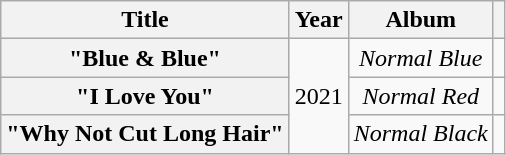<table class="wikitable plainrowheaders sortable" style="text-align:center">
<tr>
<th scope="col">Title</th>
<th scope="col">Year</th>
<th scope="col">Album</th>
<th scope="col" class="unsortable"></th>
</tr>
<tr>
<th scope="row">"Blue & Blue"<br></th>
<td rowspan="3">2021</td>
<td><em>Normal Blue</em></td>
<td></td>
</tr>
<tr>
<th scope="row">"I Love You"<br></th>
<td><em>Normal Red</em></td>
<td></td>
</tr>
<tr>
<th scope="row">"Why Not Cut Long Hair"<br></th>
<td><em>Normal Black</em></td>
<td></td>
</tr>
</table>
